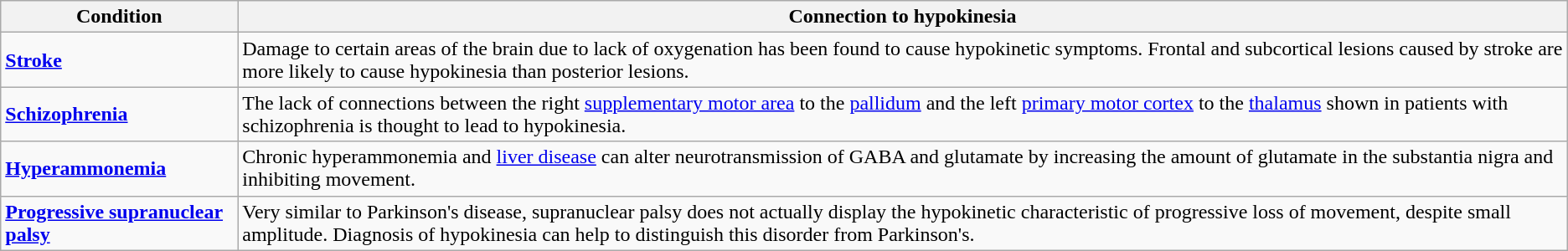<table class="wikitable">
<tr>
<th>Condition</th>
<th>Connection to hypokinesia</th>
</tr>
<tr>
<td><strong><a href='#'>Stroke</a></strong></td>
<td>Damage to certain areas of the brain due to lack of oxygenation has been found to cause hypokinetic symptoms. Frontal and subcortical lesions caused by stroke are more likely to cause hypokinesia than posterior lesions.</td>
</tr>
<tr>
<td><strong><a href='#'>Schizophrenia</a></strong></td>
<td>The lack of connections between the right <a href='#'>supplementary motor area</a> to the <a href='#'>pallidum</a> and the left <a href='#'>primary motor cortex</a> to the <a href='#'>thalamus</a> shown in patients with schizophrenia is thought to lead to hypokinesia.</td>
</tr>
<tr>
<td><strong><a href='#'>Hyperammonemia</a></strong></td>
<td>Chronic hyperammonemia and <a href='#'>liver disease</a> can alter neurotransmission of GABA and glutamate by increasing the amount of glutamate in the substantia nigra and inhibiting movement.</td>
</tr>
<tr>
<td><strong><a href='#'>Progressive supranuclear palsy</a></strong></td>
<td>Very similar to Parkinson's disease, supranuclear palsy does not actually display the hypokinetic characteristic of progressive loss of movement, despite small amplitude. Diagnosis of hypokinesia can help to distinguish this disorder from Parkinson's.</td>
</tr>
</table>
